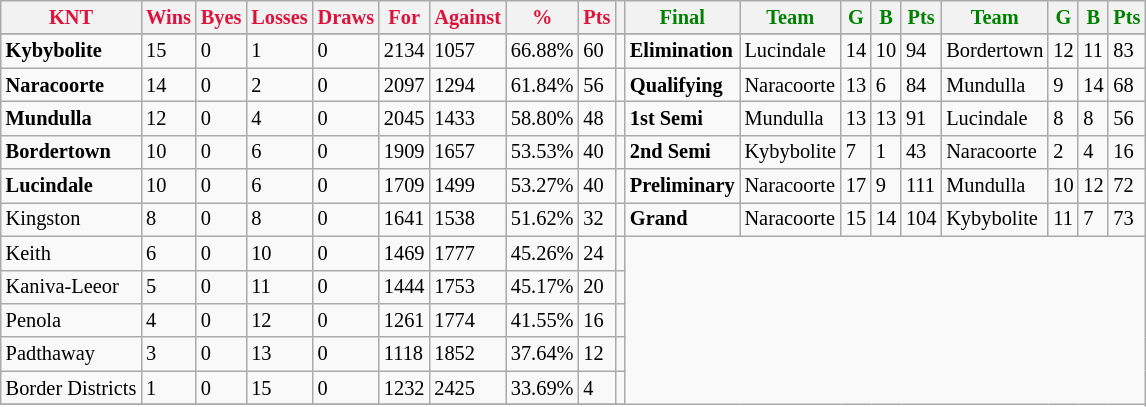<table style="font-size: 85%; text-align: left;" class="wikitable">
<tr>
<th style="color:crimson">KNT</th>
<th style="color:crimson">Wins</th>
<th style="color:crimson">Byes</th>
<th style="color:crimson">Losses</th>
<th style="color:crimson">Draws</th>
<th style="color:crimson">For</th>
<th style="color:crimson">Against</th>
<th style="color:crimson">%</th>
<th style="color:crimson">Pts</th>
<th></th>
<th style="color:green">Final</th>
<th style="color:green">Team</th>
<th style="color:green">G</th>
<th style="color:green">B</th>
<th style="color:green">Pts</th>
<th style="color:green">Team</th>
<th style="color:green">G</th>
<th style="color:green">B</th>
<th style="color:green">Pts</th>
</tr>
<tr>
</tr>
<tr>
</tr>
<tr>
<td><strong>	Kybybolite	</strong></td>
<td>15</td>
<td>0</td>
<td>1</td>
<td>0</td>
<td>2134</td>
<td>1057</td>
<td>66.88%</td>
<td>60</td>
<td></td>
<td><strong>Elimination</strong></td>
<td>Lucindale</td>
<td>14</td>
<td>10</td>
<td>94</td>
<td>Bordertown</td>
<td>12</td>
<td>11</td>
<td>83</td>
</tr>
<tr>
<td><strong>	Naracoorte	</strong></td>
<td>14</td>
<td>0</td>
<td>2</td>
<td>0</td>
<td>2097</td>
<td>1294</td>
<td>61.84%</td>
<td>56</td>
<td></td>
<td><strong>Qualifying</strong></td>
<td>Naracoorte</td>
<td>13</td>
<td>6</td>
<td>84</td>
<td>Mundulla</td>
<td>9</td>
<td>14</td>
<td>68</td>
</tr>
<tr>
<td><strong>	Mundulla	</strong></td>
<td>12</td>
<td>0</td>
<td>4</td>
<td>0</td>
<td>2045</td>
<td>1433</td>
<td>58.80%</td>
<td>48</td>
<td></td>
<td><strong>1st Semi</strong></td>
<td>Mundulla</td>
<td>13</td>
<td>13</td>
<td>91</td>
<td>Lucindale</td>
<td>8</td>
<td>8</td>
<td>56</td>
</tr>
<tr>
<td><strong>	Bordertown	</strong></td>
<td>10</td>
<td>0</td>
<td>6</td>
<td>0</td>
<td>1909</td>
<td>1657</td>
<td>53.53%</td>
<td>40</td>
<td></td>
<td><strong>2nd Semi</strong></td>
<td>Kybybolite</td>
<td>7</td>
<td>1</td>
<td>43</td>
<td>Naracoorte</td>
<td>2</td>
<td>4</td>
<td>16</td>
</tr>
<tr>
<td><strong>	Lucindale	</strong></td>
<td>10</td>
<td>0</td>
<td>6</td>
<td>0</td>
<td>1709</td>
<td>1499</td>
<td>53.27%</td>
<td>40</td>
<td></td>
<td><strong>Preliminary</strong></td>
<td>Naracoorte</td>
<td>17</td>
<td>9</td>
<td>111</td>
<td>Mundulla</td>
<td>10</td>
<td>12</td>
<td>72</td>
</tr>
<tr>
<td>Kingston</td>
<td>8</td>
<td>0</td>
<td>8</td>
<td>0</td>
<td>1641</td>
<td>1538</td>
<td>51.62%</td>
<td>32</td>
<td></td>
<td><strong>Grand</strong></td>
<td>Naracoorte</td>
<td>15</td>
<td>14</td>
<td>104</td>
<td>Kybybolite</td>
<td>11</td>
<td>7</td>
<td>73</td>
</tr>
<tr>
<td>Keith</td>
<td>6</td>
<td>0</td>
<td>10</td>
<td>0</td>
<td>1469</td>
<td>1777</td>
<td>45.26%</td>
<td>24</td>
<td></td>
</tr>
<tr>
<td>Kaniva-Leeor</td>
<td>5</td>
<td>0</td>
<td>11</td>
<td>0</td>
<td>1444</td>
<td>1753</td>
<td>45.17%</td>
<td>20</td>
<td></td>
</tr>
<tr>
<td>Penola</td>
<td>4</td>
<td>0</td>
<td>12</td>
<td>0</td>
<td>1261</td>
<td>1774</td>
<td>41.55%</td>
<td>16</td>
<td></td>
</tr>
<tr>
<td>Padthaway</td>
<td>3</td>
<td>0</td>
<td>13</td>
<td>0</td>
<td>1118</td>
<td>1852</td>
<td>37.64%</td>
<td>12</td>
<td></td>
</tr>
<tr>
<td>Border Districts</td>
<td>1</td>
<td>0</td>
<td>15</td>
<td>0</td>
<td>1232</td>
<td>2425</td>
<td>33.69%</td>
<td>4</td>
<td></td>
</tr>
<tr>
</tr>
</table>
